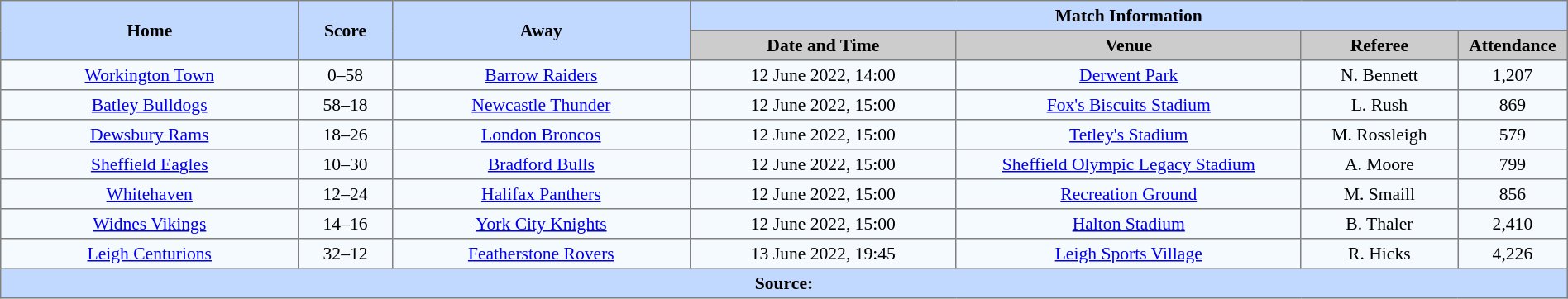<table border=1 style="border-collapse:collapse; font-size:90%; text-align:center;" cellpadding=3 cellspacing=0 width=100%>
<tr style="background:#c1d8ff;">
<th scope="col" rowspan=2 width=19%>Home</th>
<th scope="col" rowspan=2 width=6%>Score</th>
<th scope="col" rowspan=2 width=19%>Away</th>
<th colspan=4>Match Information</th>
</tr>
<tr style="background:#cccccc;">
<th scope="col" width=17%>Date and Time</th>
<th scope="col" width=22%>Venue</th>
<th scope="col" width=10%>Referee</th>
<th scope="col" width=7%>Attendance</th>
</tr>
<tr style="background:#f5faff;">
<td> <a href='#'>Workington Town</a></td>
<td>0–58</td>
<td> <a href='#'>Barrow Raiders</a></td>
<td>12 June 2022, 14:00</td>
<td><a href='#'>Derwent Park</a></td>
<td>N. Bennett</td>
<td>1,207</td>
</tr>
<tr style="background:#f5faff;">
<td> <a href='#'>Batley Bulldogs</a></td>
<td>58–18</td>
<td> <a href='#'>Newcastle Thunder</a></td>
<td>12 June 2022, 15:00</td>
<td><a href='#'>Fox's Biscuits Stadium</a></td>
<td>L. Rush</td>
<td>869</td>
</tr>
<tr style="background:#f5faff;">
<td> <a href='#'>Dewsbury Rams</a></td>
<td>18–26</td>
<td> <a href='#'>London Broncos</a></td>
<td>12 June 2022, 15:00</td>
<td><a href='#'>Tetley's Stadium</a></td>
<td>M. Rossleigh</td>
<td>579</td>
</tr>
<tr style="background:#f5faff;">
<td> <a href='#'>Sheffield Eagles</a></td>
<td>10–30</td>
<td> <a href='#'>Bradford Bulls</a></td>
<td>12 June 2022, 15:00</td>
<td><a href='#'>Sheffield Olympic Legacy Stadium</a></td>
<td>A. Moore</td>
<td>799</td>
</tr>
<tr style="background:#f5faff;">
<td> <a href='#'>Whitehaven</a></td>
<td>12–24</td>
<td> <a href='#'>Halifax Panthers</a></td>
<td>12 June 2022, 15:00</td>
<td><a href='#'>Recreation Ground</a></td>
<td>M. Smaill</td>
<td>856</td>
</tr>
<tr style="background:#f5faff;">
<td> <a href='#'>Widnes Vikings</a></td>
<td>14–16</td>
<td> <a href='#'>York City Knights</a></td>
<td>12 June 2022, 15:00</td>
<td><a href='#'>Halton Stadium</a></td>
<td>B. Thaler</td>
<td>2,410</td>
</tr>
<tr style="background:#f5faff;">
<td> <a href='#'>Leigh Centurions</a></td>
<td>32–12</td>
<td> <a href='#'>Featherstone Rovers</a></td>
<td>13 June 2022, 19:45</td>
<td><a href='#'>Leigh Sports Village</a></td>
<td>R. Hicks</td>
<td>4,226</td>
</tr>
<tr style="background:#c1d8ff;">
<th colspan=7>Source:</th>
</tr>
</table>
